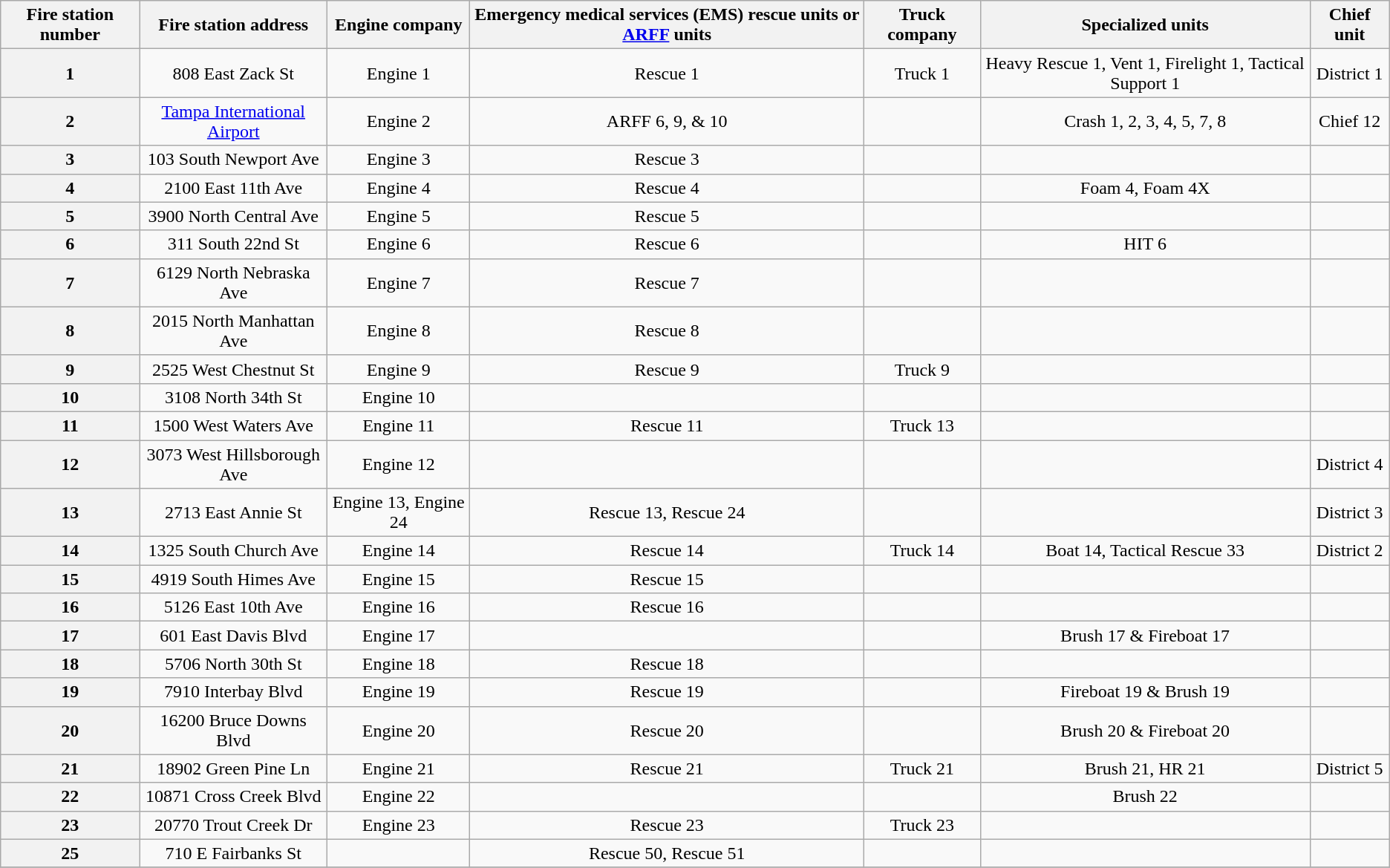<table class=wikitable style="text-align:center;">
<tr>
<th>Fire station number</th>
<th>Fire station address</th>
<th>Engine company</th>
<th>Emergency medical services (EMS) rescue units or <a href='#'>ARFF</a> units</th>
<th>Truck company</th>
<th>Specialized units</th>
<th>Chief unit</th>
</tr>
<tr>
<th>1</th>
<td>808 East Zack St</td>
<td>Engine 1</td>
<td>Rescue 1</td>
<td>Truck 1</td>
<td>Heavy Rescue 1, Vent 1, Firelight 1, Tactical Support 1</td>
<td>District 1</td>
</tr>
<tr>
<th>2</th>
<td><a href='#'>Tampa International Airport</a></td>
<td>Engine 2</td>
<td>ARFF 6, 9, & 10</td>
<td></td>
<td>Crash 1, 2, 3, 4, 5, 7, 8</td>
<td>Chief 12</td>
</tr>
<tr>
<th>3</th>
<td>103 South Newport Ave</td>
<td>Engine 3</td>
<td>Rescue 3</td>
<td></td>
<td></td>
<td></td>
</tr>
<tr>
<th>4</th>
<td>2100 East 11th Ave</td>
<td>Engine 4</td>
<td>Rescue 4</td>
<td></td>
<td>Foam 4, Foam 4X</td>
<td></td>
</tr>
<tr>
<th>5</th>
<td>3900 North Central Ave</td>
<td>Engine 5</td>
<td>Rescue 5</td>
<td></td>
<td></td>
<td></td>
</tr>
<tr>
<th>6</th>
<td>311 South 22nd St</td>
<td>Engine 6</td>
<td>Rescue 6</td>
<td></td>
<td>HIT 6</td>
<td></td>
</tr>
<tr>
<th>7</th>
<td>6129 North Nebraska Ave</td>
<td>Engine 7</td>
<td>Rescue 7</td>
<td></td>
<td></td>
<td></td>
</tr>
<tr>
<th>8</th>
<td>2015 North Manhattan Ave</td>
<td>Engine 8</td>
<td>Rescue 8</td>
<td></td>
<td></td>
<td></td>
</tr>
<tr>
<th>9</th>
<td>2525 West Chestnut St</td>
<td>Engine 9</td>
<td>Rescue 9</td>
<td>Truck 9</td>
<td></td>
<td></td>
</tr>
<tr>
<th>10</th>
<td>3108 North 34th St</td>
<td>Engine 10</td>
<td></td>
<td></td>
<td></td>
<td></td>
</tr>
<tr>
<th>11</th>
<td>1500 West Waters Ave</td>
<td>Engine 11</td>
<td>Rescue 11</td>
<td>Truck 13</td>
<td></td>
<td></td>
</tr>
<tr>
<th>12</th>
<td>3073 West Hillsborough Ave</td>
<td>Engine 12</td>
<td></td>
<td></td>
<td></td>
<td>District 4</td>
</tr>
<tr>
<th>13</th>
<td>2713 East Annie St</td>
<td>Engine 13, Engine 24</td>
<td>Rescue 13, Rescue 24</td>
<td></td>
<td></td>
<td>District 3</td>
</tr>
<tr>
<th>14</th>
<td>1325 South Church Ave</td>
<td>Engine 14</td>
<td>Rescue 14</td>
<td>Truck 14</td>
<td>Boat 14, Tactical Rescue 33</td>
<td>District 2</td>
</tr>
<tr>
<th>15</th>
<td>4919 South Himes Ave</td>
<td>Engine 15</td>
<td>Rescue 15</td>
<td></td>
<td></td>
<td></td>
</tr>
<tr>
<th>16</th>
<td>5126 East 10th Ave</td>
<td>Engine 16</td>
<td>Rescue 16</td>
<td></td>
<td></td>
<td></td>
</tr>
<tr>
<th>17</th>
<td>601 East Davis Blvd</td>
<td>Engine 17</td>
<td></td>
<td></td>
<td>Brush 17 & Fireboat 17</td>
<td></td>
</tr>
<tr>
<th>18</th>
<td>5706 North 30th St</td>
<td>Engine 18</td>
<td>Rescue 18</td>
<td></td>
<td></td>
<td></td>
</tr>
<tr>
<th>19</th>
<td>7910 Interbay Blvd</td>
<td>Engine 19</td>
<td>Rescue 19</td>
<td></td>
<td>Fireboat 19 & Brush 19</td>
<td></td>
</tr>
<tr>
<th>20</th>
<td>16200 Bruce Downs Blvd</td>
<td>Engine 20</td>
<td>Rescue 20</td>
<td></td>
<td>Brush 20 & Fireboat 20</td>
<td></td>
</tr>
<tr>
<th>21</th>
<td>18902 Green Pine Ln</td>
<td>Engine 21</td>
<td>Rescue 21</td>
<td>Truck 21</td>
<td>Brush 21, HR 21</td>
<td>District 5</td>
</tr>
<tr>
<th>22</th>
<td>10871 Cross Creek Blvd</td>
<td>Engine 22</td>
<td></td>
<td></td>
<td>Brush 22</td>
<td></td>
</tr>
<tr>
<th>23</th>
<td>20770 Trout Creek Dr</td>
<td>Engine 23</td>
<td>Rescue 23</td>
<td>Truck 23</td>
<td></td>
<td></td>
</tr>
<tr>
<th>25</th>
<td>710 E Fairbanks St</td>
<td></td>
<td>Rescue 50, Rescue 51</td>
<td></td>
<td></td>
<td></td>
</tr>
<tr>
</tr>
</table>
